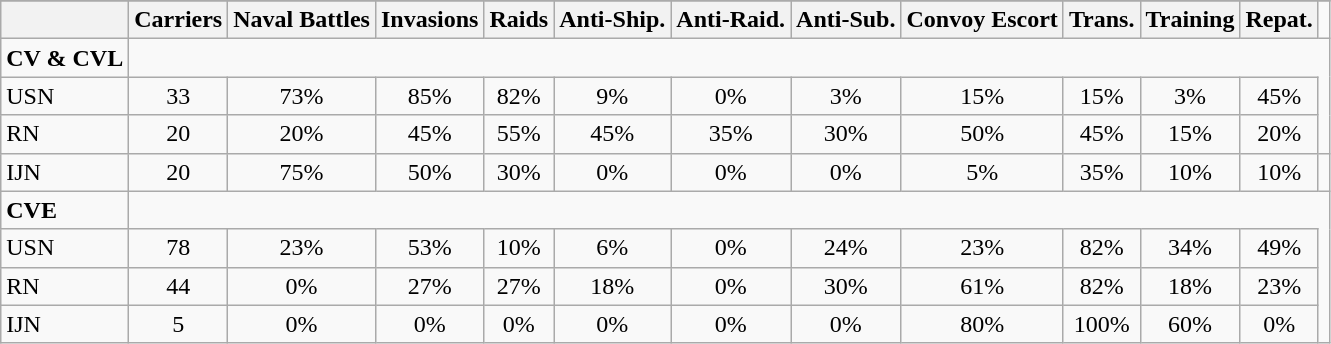<table class="wikitable">
<tr>
</tr>
<tr>
<th></th>
<th>Carriers</th>
<th>Naval Battles</th>
<th>Invasions</th>
<th>Raids</th>
<th>Anti-Ship.</th>
<th>Anti-Raid.</th>
<th>Anti-Sub.</th>
<th>Convoy Escort</th>
<th>Trans.</th>
<th>Training</th>
<th>Repat.</th>
<td></td>
</tr>
<tr>
<td><strong>CV & CVL</strong></td>
</tr>
<tr>
<td>USN</td>
<td align="center">33</td>
<td align="center">73%</td>
<td align="center">85%</td>
<td align="center">82%</td>
<td align="center">9%</td>
<td align="center">0%</td>
<td align="center">3%</td>
<td align="center">15%</td>
<td align="center">15%</td>
<td align="center">3%</td>
<td align="center">45%</td>
</tr>
<tr>
<td>RN</td>
<td align="center">20</td>
<td align="center">20%</td>
<td align="center">45%</td>
<td align="center">55%</td>
<td align="center">45%</td>
<td align="center">35%</td>
<td align="center">30%</td>
<td align="center">50%</td>
<td align="center">45%</td>
<td align="center">15%</td>
<td align="center">20%</td>
</tr>
<tr>
<td>IJN</td>
<td align="center">20</td>
<td align="center">75%</td>
<td align="center">50%</td>
<td align="center">30%</td>
<td align="center">0%</td>
<td align="center">0%</td>
<td align="center">0%</td>
<td align="center">5%</td>
<td align="center">35%</td>
<td align="center">10%</td>
<td align="center">10%</td>
<td></td>
</tr>
<tr>
<td><strong>CVE</strong></td>
</tr>
<tr>
<td>USN</td>
<td align="center">78</td>
<td align="center">23%</td>
<td align="center">53%</td>
<td align="center">10%</td>
<td align="center">6%</td>
<td align="center">0%</td>
<td align="center">24%</td>
<td align="center">23%</td>
<td align="center">82%</td>
<td align="center">34%</td>
<td align="center">49%</td>
</tr>
<tr>
<td>RN</td>
<td align="center">44</td>
<td align="center">0%</td>
<td align="center">27%</td>
<td align="center">27%</td>
<td align="center">18%</td>
<td align="center">0%</td>
<td align="center">30%</td>
<td align="center">61%</td>
<td align="center">82%</td>
<td align="center">18%</td>
<td align="center">23%</td>
</tr>
<tr>
<td>IJN</td>
<td align="center">5</td>
<td align="center">0%</td>
<td align="center">0%</td>
<td align="center">0%</td>
<td align="center">0%</td>
<td align="center">0%</td>
<td align="center">0%</td>
<td align="center">80%</td>
<td align="center">100%</td>
<td align="center">60%</td>
<td align="center">0%</td>
</tr>
</table>
